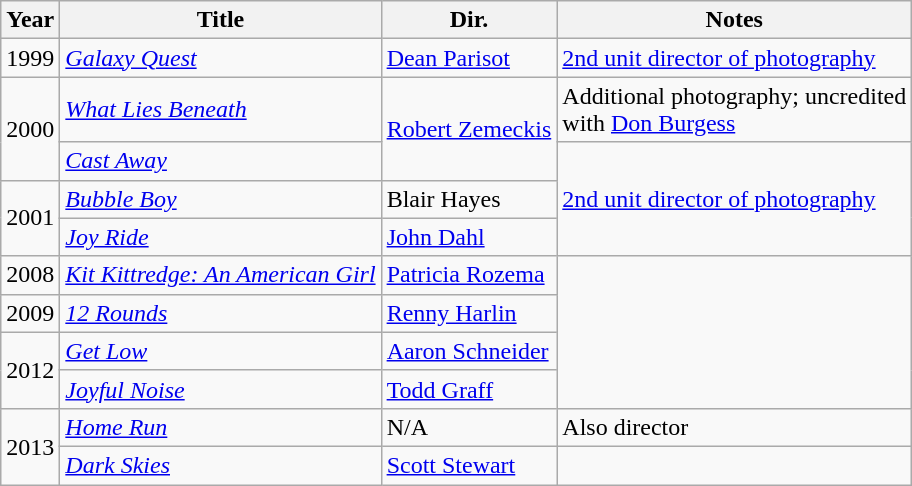<table class="wikitable sortable">
<tr>
<th>Year</th>
<th>Title</th>
<th>Dir.</th>
<th class="unsortable">Notes</th>
</tr>
<tr>
<td align="center">1999</td>
<td align="left"><em><a href='#'>Galaxy Quest</a></em></td>
<td><a href='#'>Dean Parisot</a></td>
<td><a href='#'>2nd unit director of photography</a></td>
</tr>
<tr>
<td rowspan="2" align="center">2000</td>
<td align="left"><em><a href='#'>What Lies Beneath</a></em></td>
<td rowspan="2"><a href='#'>Robert Zemeckis</a></td>
<td>Additional photography; uncredited<br>with <a href='#'>Don Burgess</a></td>
</tr>
<tr>
<td align="left"><em><a href='#'>Cast Away</a></em></td>
<td rowspan="3"><a href='#'>2nd unit director of photography</a></td>
</tr>
<tr>
<td rowspan="2">2001</td>
<td><a href='#'><em>Bubble Boy</em></a></td>
<td>Blair Hayes</td>
</tr>
<tr>
<td align="left"><a href='#'><em>Joy Ride</em></a></td>
<td><a href='#'>John Dahl</a></td>
</tr>
<tr>
<td align="center">2008</td>
<td align="left"><em><a href='#'>Kit Kittredge: An American Girl</a></em></td>
<td><a href='#'>Patricia Rozema</a></td>
<td rowspan="4"></td>
</tr>
<tr>
<td align="center">2009</td>
<td align="left"><a href='#'><em>12 Rounds</em></a></td>
<td><a href='#'>Renny Harlin</a></td>
</tr>
<tr>
<td rowspan="2" align="center">2012</td>
<td align="left"><a href='#'><em>Get Low</em></a></td>
<td><a href='#'>Aaron Schneider</a></td>
</tr>
<tr>
<td><a href='#'><em>Joyful Noise</em></a></td>
<td><a href='#'>Todd Graff</a></td>
</tr>
<tr>
<td rowspan="2" align="center">2013</td>
<td align="left"><a href='#'><em>Home Run</em></a></td>
<td>N/A</td>
<td>Also director</td>
</tr>
<tr>
<td><a href='#'><em>Dark Skies</em></a></td>
<td><a href='#'>Scott Stewart</a></td>
<td></td>
</tr>
</table>
